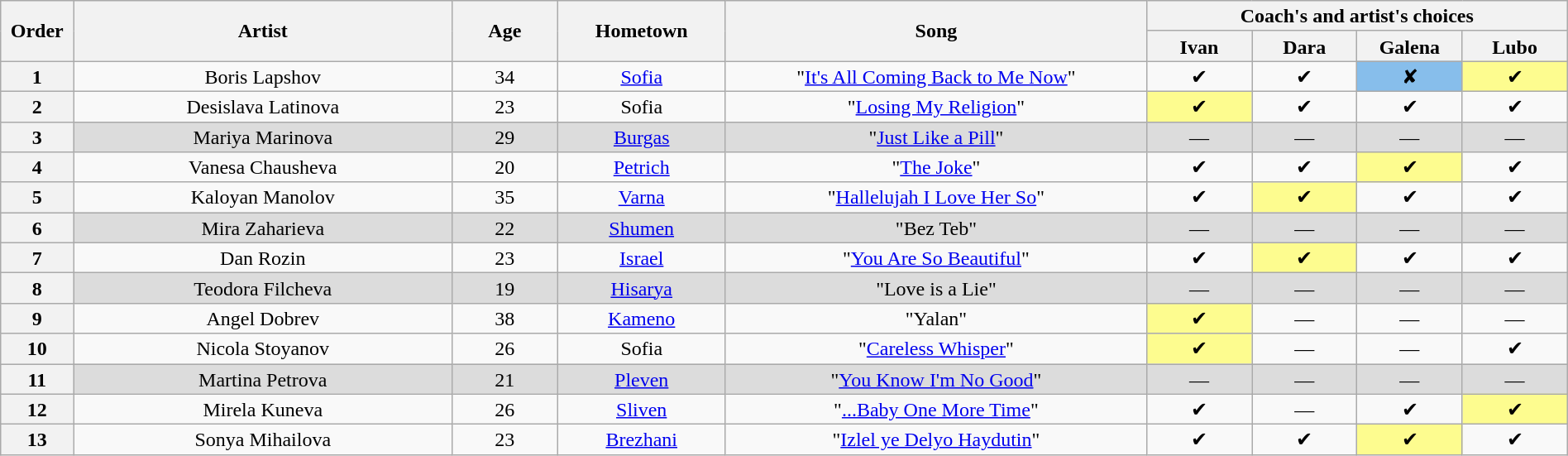<table class="wikitable" style="text-align:center; line-height:17px; width:100%">
<tr>
<th rowspan="2" scope="col" style="width:02%">Order</th>
<th rowspan="2" scope="col" style="width:18%">Artist</th>
<th rowspan="2" scope="col" style="width:05%">Age</th>
<th rowspan="2" scope="col" style="width:08%">Hometown</th>
<th rowspan="2" scope="col" style="width:20%">Song</th>
<th colspan="4" scope="col" style="width:20%">Coach's and artist's choices</th>
</tr>
<tr>
<th style="width:05%">Ivan</th>
<th style="width:05%">Dara</th>
<th style="width:05%">Galena</th>
<th style="width:05%">Lubo</th>
</tr>
<tr>
<th>1</th>
<td>Boris Lapshov</td>
<td>34</td>
<td><a href='#'>Sofia</a></td>
<td>"<a href='#'>It's All Coming Back to Me Now</a>"</td>
<td>✔</td>
<td>✔</td>
<td style="background:#87beeb">✘</td>
<td style="background:#fdfc8f">✔</td>
</tr>
<tr>
<th>2</th>
<td>Desislava Latinova</td>
<td>23</td>
<td>Sofia</td>
<td>"<a href='#'>Losing My Religion</a>"</td>
<td style="background:#fdfc8f">✔</td>
<td>✔</td>
<td>✔</td>
<td>✔</td>
</tr>
<tr style="background:#dcdcdc">
<th>3</th>
<td>Mariya Marinova</td>
<td>29</td>
<td><a href='#'>Burgas</a></td>
<td>"<a href='#'>Just Like a Pill</a>"</td>
<td>—</td>
<td>—</td>
<td>—</td>
<td>—</td>
</tr>
<tr>
<th>4</th>
<td>Vanesa Chausheva</td>
<td>20</td>
<td><a href='#'>Petrich</a></td>
<td>"<a href='#'>The Joke</a>"</td>
<td>✔</td>
<td>✔</td>
<td style="background:#fdfc8f">✔</td>
<td>✔</td>
</tr>
<tr>
<th>5</th>
<td>Kaloyan Manolov</td>
<td>35</td>
<td><a href='#'>Varna</a></td>
<td>"<a href='#'>Hallelujah I Love Her So</a>"</td>
<td>✔</td>
<td style="background:#fdfc8f">✔</td>
<td>✔</td>
<td>✔</td>
</tr>
<tr style="background:#dcdcdc">
<th>6</th>
<td>Mira Zaharieva</td>
<td>22</td>
<td><a href='#'>Shumen</a></td>
<td>"Bez Teb"</td>
<td>—</td>
<td>—</td>
<td>—</td>
<td>—</td>
</tr>
<tr>
<th>7</th>
<td>Dan Rozin</td>
<td>23</td>
<td> <a href='#'>Israel</a></td>
<td>"<a href='#'>You Are So Beautiful</a>"</td>
<td>✔</td>
<td style="background:#fdfc8f">✔</td>
<td>✔</td>
<td>✔</td>
</tr>
<tr style="background:#dcdcdc">
<th>8</th>
<td>Teodora Filcheva</td>
<td>19</td>
<td><a href='#'>Hisarya</a></td>
<td>"Love is a Lie"</td>
<td>—</td>
<td>—</td>
<td>—</td>
<td>—</td>
</tr>
<tr>
<th>9</th>
<td>Angel Dobrev</td>
<td>38</td>
<td><a href='#'>Kameno</a></td>
<td>"Yalan"</td>
<td style="background:#fdfc8f">✔</td>
<td>—</td>
<td>—</td>
<td>—</td>
</tr>
<tr>
<th>10</th>
<td>Nicola Stoyanov</td>
<td>26</td>
<td>Sofia</td>
<td>"<a href='#'>Careless Whisper</a>"</td>
<td style="background:#fdfc8f">✔</td>
<td>—</td>
<td>—</td>
<td>✔</td>
</tr>
<tr style="background:#dcdcdc">
<th>11</th>
<td>Martina Petrova</td>
<td>21</td>
<td><a href='#'>Pleven</a></td>
<td>"<a href='#'>You Know I'm No Good</a>"</td>
<td>—</td>
<td>—</td>
<td>—</td>
<td>—</td>
</tr>
<tr>
<th>12</th>
<td>Mirela Kuneva</td>
<td>26</td>
<td><a href='#'>Sliven</a></td>
<td>"<a href='#'>...Baby One More Time</a>"</td>
<td>✔</td>
<td>—</td>
<td>✔</td>
<td style="background:#fdfc8f">✔</td>
</tr>
<tr>
<th>13</th>
<td>Sonya Mihailova</td>
<td>23</td>
<td><a href='#'>Brezhani</a></td>
<td>"<a href='#'>Izlel ye Delyo Haydutin</a>"</td>
<td>✔</td>
<td>✔</td>
<td style="background:#fdfc8f">✔</td>
<td>✔</td>
</tr>
</table>
